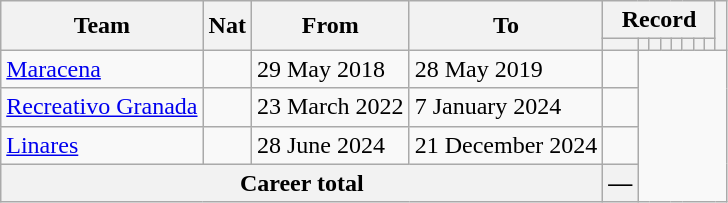<table class="wikitable" style="text-align: center">
<tr>
<th rowspan="2">Team</th>
<th rowspan="2">Nat</th>
<th rowspan="2">From</th>
<th rowspan="2">To</th>
<th colspan="8">Record</th>
<th rowspan=2></th>
</tr>
<tr>
<th></th>
<th></th>
<th></th>
<th></th>
<th></th>
<th></th>
<th></th>
<th></th>
</tr>
<tr>
<td align="left"><a href='#'>Maracena</a></td>
<td></td>
<td align=left>29 May 2018</td>
<td align=left>28 May 2019<br></td>
<td></td>
</tr>
<tr>
<td align="left"><a href='#'>Recreativo Granada</a></td>
<td></td>
<td align=left>23 March 2022</td>
<td align=left>7 January 2024<br></td>
<td></td>
</tr>
<tr>
<td align="left"><a href='#'>Linares</a></td>
<td></td>
<td align=left>28 June 2024</td>
<td align=left>21 December 2024<br></td>
<td></td>
</tr>
<tr>
<th colspan=4>Career total<br></th>
<th>—</th>
</tr>
</table>
